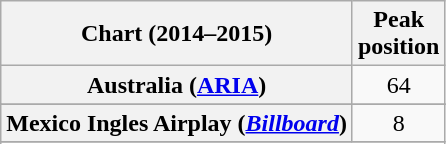<table class="wikitable plainrowheaders sortable" style="text-align:center">
<tr>
<th scope="col">Chart (2014–2015)</th>
<th scope="col">Peak<br>position</th>
</tr>
<tr>
<th scope="row">Australia (<a href='#'>ARIA</a>)</th>
<td>64</td>
</tr>
<tr>
</tr>
<tr>
</tr>
<tr>
</tr>
<tr>
</tr>
<tr>
</tr>
<tr>
</tr>
<tr>
</tr>
<tr>
<th scope="row">Mexico Ingles Airplay (<em><a href='#'>Billboard</a></em>)</th>
<td style="text-align:center;">8</td>
</tr>
<tr>
</tr>
<tr>
</tr>
<tr>
</tr>
<tr>
</tr>
<tr>
</tr>
<tr>
</tr>
<tr>
</tr>
<tr>
</tr>
<tr>
</tr>
<tr>
</tr>
<tr>
</tr>
<tr>
</tr>
<tr>
</tr>
<tr>
</tr>
</table>
